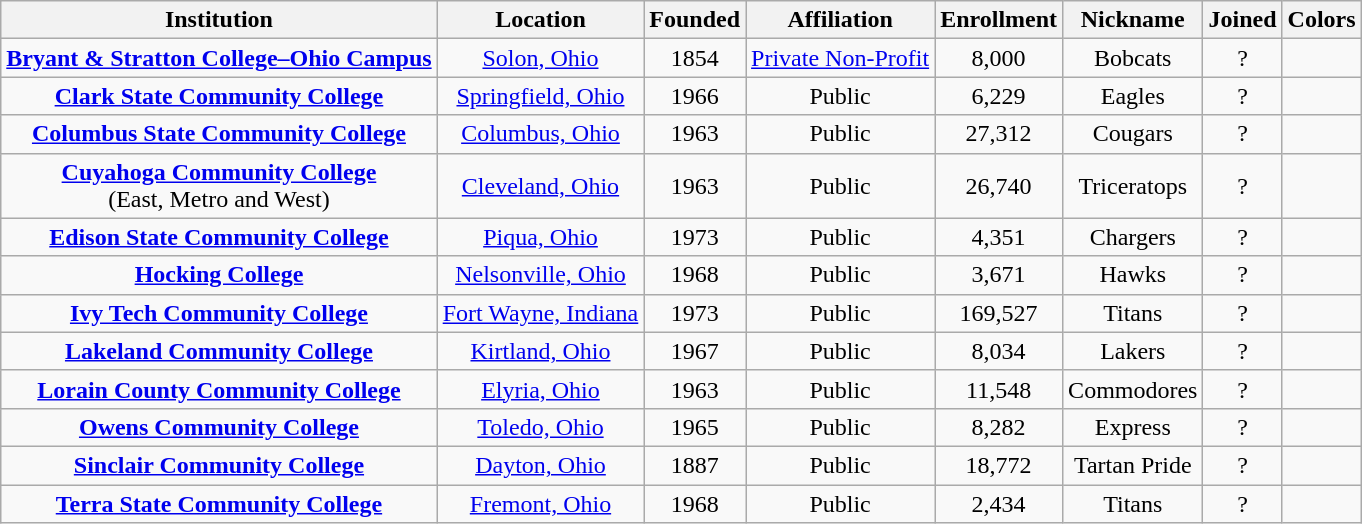<table class="wikitable sortable" style="text-align:center;">
<tr>
<th>Institution</th>
<th>Location</th>
<th>Founded</th>
<th>Affiliation</th>
<th>Enrollment</th>
<th>Nickname</th>
<th>Joined</th>
<th>Colors</th>
</tr>
<tr>
<td><strong><a href='#'>Bryant & Stratton College–Ohio Campus</a></strong></td>
<td><a href='#'>Solon, Ohio</a></td>
<td>1854</td>
<td><a href='#'>Private Non-Profit</a></td>
<td>8,000</td>
<td>Bobcats</td>
<td>?</td>
<td>  </td>
</tr>
<tr>
<td><strong><a href='#'>Clark State Community College</a></strong></td>
<td><a href='#'>Springfield, Ohio</a></td>
<td>1966</td>
<td>Public</td>
<td>6,229</td>
<td>Eagles</td>
<td>?</td>
<td>  </td>
</tr>
<tr>
<td><strong><a href='#'>Columbus State Community College</a></strong></td>
<td><a href='#'>Columbus, Ohio</a></td>
<td>1963</td>
<td>Public</td>
<td>27,312</td>
<td>Cougars</td>
<td>?</td>
<td>  </td>
</tr>
<tr>
<td><strong><a href='#'>Cuyahoga Community College</a></strong><br>(East, Metro and West)</td>
<td><a href='#'>Cleveland, Ohio</a></td>
<td>1963</td>
<td>Public</td>
<td>26,740</td>
<td>Triceratops</td>
<td>?</td>
<td>  </td>
</tr>
<tr>
<td><strong><a href='#'>Edison State Community College</a></strong></td>
<td><a href='#'>Piqua, Ohio</a></td>
<td>1973</td>
<td>Public</td>
<td>4,351</td>
<td>Chargers</td>
<td>?</td>
<td> </td>
</tr>
<tr>
<td><strong><a href='#'>Hocking College</a></strong></td>
<td><a href='#'>Nelsonville, Ohio</a></td>
<td>1968</td>
<td>Public</td>
<td>3,671</td>
<td>Hawks</td>
<td>?</td>
<td>  </td>
</tr>
<tr>
<td><strong><a href='#'>Ivy Tech Community College</a></strong></td>
<td><a href='#'>Fort Wayne, Indiana</a></td>
<td>1973</td>
<td>Public</td>
<td>169,527</td>
<td>Titans</td>
<td>?</td>
<td> </td>
</tr>
<tr>
<td><strong><a href='#'>Lakeland Community College</a></strong></td>
<td><a href='#'>Kirtland, Ohio</a></td>
<td>1967</td>
<td>Public</td>
<td>8,034</td>
<td>Lakers</td>
<td>?</td>
<td> </td>
</tr>
<tr>
<td><strong><a href='#'>Lorain County Community College</a></strong></td>
<td><a href='#'>Elyria, Ohio</a></td>
<td>1963</td>
<td>Public</td>
<td>11,548</td>
<td>Commodores</td>
<td>?</td>
<td> </td>
</tr>
<tr>
<td><strong><a href='#'>Owens Community College</a></strong></td>
<td><a href='#'>Toledo, Ohio</a></td>
<td>1965</td>
<td>Public</td>
<td>8,282</td>
<td>Express</td>
<td>?</td>
<td>  </td>
</tr>
<tr>
<td><strong><a href='#'>Sinclair Community College</a></strong></td>
<td><a href='#'>Dayton, Ohio</a></td>
<td>1887</td>
<td>Public</td>
<td>18,772</td>
<td>Tartan Pride</td>
<td>?</td>
<td> </td>
</tr>
<tr>
<td><strong><a href='#'>Terra State Community College</a></strong></td>
<td><a href='#'>Fremont, Ohio</a></td>
<td>1968</td>
<td>Public</td>
<td>2,434</td>
<td>Titans</td>
<td>?</td>
<td> </td>
</tr>
</table>
